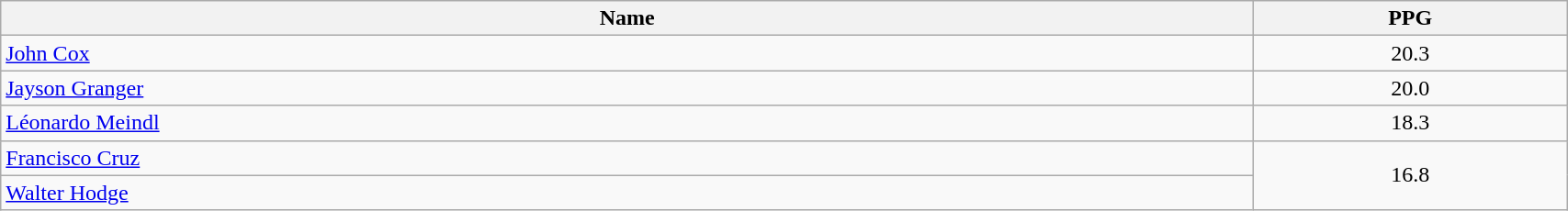<table class=wikitable width="90%">
<tr>
<th width="80%">Name</th>
<th width="20%">PPG</th>
</tr>
<tr>
<td> <a href='#'>John Cox</a></td>
<td align=center>20.3</td>
</tr>
<tr>
<td> <a href='#'>Jayson Granger</a></td>
<td align=center>20.0</td>
</tr>
<tr>
<td> <a href='#'>Léonardo Meindl</a></td>
<td align=center>18.3</td>
</tr>
<tr>
<td> <a href='#'>Francisco Cruz</a></td>
<td align=center rowspan=2>16.8</td>
</tr>
<tr>
<td> <a href='#'>Walter Hodge</a></td>
</tr>
</table>
